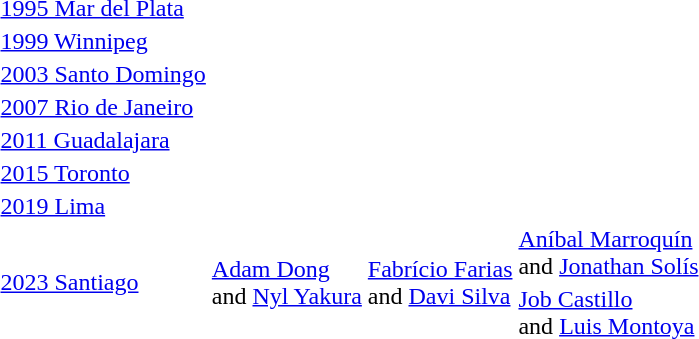<table>
<tr>
<td rowspan=2><a href='#'>1995 Mar del Plata</a><br></td>
<td rowspan=2></td>
<td rowspan=2></td>
<td></td>
</tr>
<tr>
<td></td>
</tr>
<tr>
<td rowspan=2><a href='#'>1999 Winnipeg</a><br></td>
<td rowspan=2></td>
<td rowspan=2></td>
<td></td>
</tr>
<tr>
<td></td>
</tr>
<tr>
<td rowspan=2><a href='#'>2003 Santo Domingo</a><br></td>
<td rowspan=2></td>
<td rowspan=2></td>
<td></td>
</tr>
<tr>
<td></td>
</tr>
<tr>
<td rowspan=2><a href='#'>2007 Rio de Janeiro</a><br></td>
<td rowspan=2></td>
<td rowspan=2></td>
<td></td>
</tr>
<tr>
<td></td>
</tr>
<tr>
<td rowspan=2><a href='#'>2011 Guadalajara</a><br></td>
<td rowspan=2></td>
<td rowspan=2></td>
<td></td>
</tr>
<tr>
<td></td>
</tr>
<tr>
<td rowspan=2><a href='#'>2015 Toronto</a><br></td>
<td rowspan=2></td>
<td rowspan=2></td>
<td></td>
</tr>
<tr>
<td></td>
</tr>
<tr>
<td rowspan=2><a href='#'>2019 Lima</a><br></td>
<td rowspan=2></td>
<td rowspan=2></td>
<td></td>
</tr>
<tr>
<td></td>
</tr>
<tr>
<td rowspan=2><a href='#'>2023 Santiago</a><br></td>
<td rowspan=2><a href='#'>Adam Dong</a><br>and <a href='#'>Nyl Yakura</a><br></td>
<td rowspan=2><a href='#'>Fabrício Farias</a><br>and <a href='#'>Davi Silva</a><br></td>
<td><a href='#'>Aníbal Marroquín</a><br>and <a href='#'>Jonathan Solís</a><br></td>
</tr>
<tr>
<td><a href='#'>Job Castillo</a><br>and <a href='#'>Luis Montoya</a><br></td>
</tr>
</table>
